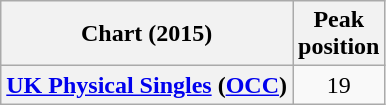<table class="wikitable plainrowheaders" style="text-align:center">
<tr>
<th scope="col">Chart (2015)</th>
<th scope="col">Peak<br>position</th>
</tr>
<tr>
<th scope="row"><a href='#'>UK Physical Singles</a> (<a href='#'>OCC</a>)</th>
<td>19</td>
</tr>
</table>
